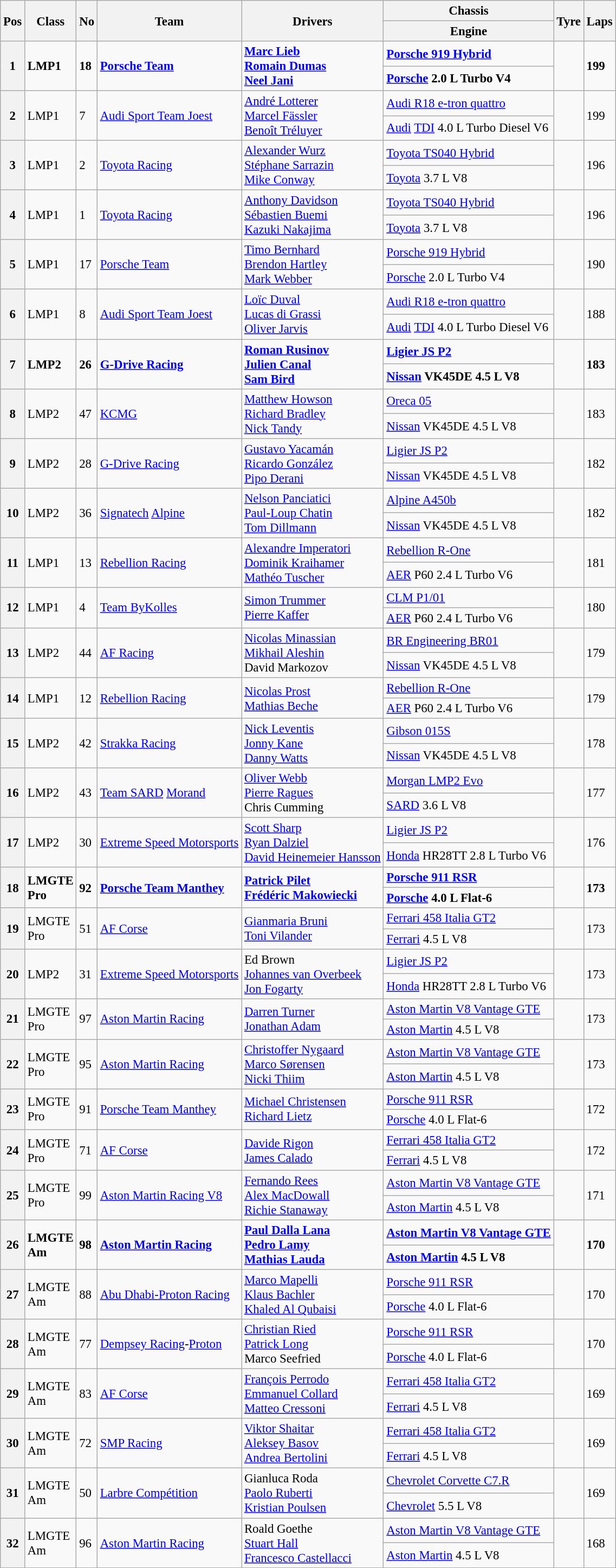<table class="wikitable" style="font-size: 95%;">
<tr>
<th rowspan=2>Pos</th>
<th rowspan=2>Class</th>
<th rowspan=2>No</th>
<th rowspan=2>Team</th>
<th rowspan=2>Drivers</th>
<th>Chassis</th>
<th rowspan=2>Tyre</th>
<th rowspan=2>Laps</th>
</tr>
<tr>
<th>Engine</th>
</tr>
<tr style="font-weight:bold">
<th rowspan=2>1</th>
<td rowspan=2>LMP1</td>
<td rowspan=2>18</td>
<td rowspan=2> <a href='#'>Porsche Team</a></td>
<td rowspan=2> <a href='#'>Marc Lieb</a><br> <a href='#'>Romain Dumas</a><br> <a href='#'>Neel Jani</a></td>
<td><a href='#'>Porsche 919 Hybrid</a></td>
<td rowspan=2></td>
<td rowspan=2>199</td>
</tr>
<tr style="font-weight:bold">
<td><a href='#'>Porsche</a> 2.0 L Turbo V4</td>
</tr>
<tr>
<th rowspan=2>2</th>
<td rowspan=2>LMP1</td>
<td rowspan=2>7</td>
<td rowspan=2> <a href='#'>Audi Sport Team Joest</a></td>
<td rowspan=2> <a href='#'>André Lotterer</a><br> <a href='#'>Marcel Fässler</a><br> <a href='#'>Benoît Tréluyer</a></td>
<td><a href='#'>Audi R18 e-tron quattro</a></td>
<td rowspan=2></td>
<td rowspan=2>199</td>
</tr>
<tr>
<td><a href='#'>Audi</a> <a href='#'>TDI</a> 4.0 L Turbo Diesel V6</td>
</tr>
<tr>
<th rowspan=2>3</th>
<td rowspan=2>LMP1</td>
<td rowspan=2>2</td>
<td rowspan=2> <a href='#'>Toyota Racing</a></td>
<td rowspan=2> <a href='#'>Alexander Wurz</a><br> <a href='#'>Stéphane Sarrazin</a><br> <a href='#'>Mike Conway</a></td>
<td><a href='#'>Toyota TS040 Hybrid</a></td>
<td rowspan=2></td>
<td rowspan=2>196</td>
</tr>
<tr>
<td><a href='#'>Toyota</a> 3.7 L V8</td>
</tr>
<tr>
<th rowspan=2>4</th>
<td rowspan=2>LMP1</td>
<td rowspan=2>1</td>
<td rowspan=2> <a href='#'>Toyota Racing</a></td>
<td rowspan=2> <a href='#'>Anthony Davidson</a><br> <a href='#'>Sébastien Buemi</a><br> <a href='#'>Kazuki Nakajima</a></td>
<td><a href='#'>Toyota TS040 Hybrid</a></td>
<td rowspan=2></td>
<td rowspan=2>196</td>
</tr>
<tr>
<td><a href='#'>Toyota</a> 3.7 L V8</td>
</tr>
<tr>
<th rowspan=2>5</th>
<td rowspan=2>LMP1</td>
<td rowspan=2>17</td>
<td rowspan=2> <a href='#'>Porsche Team</a></td>
<td rowspan=2> <a href='#'>Timo Bernhard</a><br> <a href='#'>Brendon Hartley</a><br> <a href='#'>Mark Webber</a></td>
<td><a href='#'>Porsche 919 Hybrid</a></td>
<td rowspan=2></td>
<td rowspan=2>190</td>
</tr>
<tr>
<td><a href='#'>Porsche</a> 2.0 L Turbo V4</td>
</tr>
<tr>
<th rowspan=2>6</th>
<td rowspan=2>LMP1</td>
<td rowspan=2>8</td>
<td rowspan=2> <a href='#'>Audi Sport Team Joest</a></td>
<td rowspan=2> <a href='#'>Loïc Duval</a><br> <a href='#'>Lucas di Grassi</a><br> <a href='#'>Oliver Jarvis</a></td>
<td><a href='#'>Audi R18 e-tron quattro</a></td>
<td rowspan=2></td>
<td rowspan=2>188</td>
</tr>
<tr>
<td><a href='#'>Audi</a> <a href='#'>TDI</a> 4.0 L Turbo Diesel V6</td>
</tr>
<tr style="font-weight:bold">
<th rowspan=2>7</th>
<td rowspan=2>LMP2</td>
<td rowspan=2>26</td>
<td rowspan=2> <a href='#'>G-Drive Racing</a></td>
<td rowspan=2> <a href='#'>Roman Rusinov</a><br> <a href='#'>Julien Canal</a><br> <a href='#'>Sam Bird</a></td>
<td><a href='#'>Ligier JS P2</a></td>
<td rowspan=2></td>
<td rowspan=2>183</td>
</tr>
<tr style="font-weight:bold">
<td><a href='#'>Nissan</a> VK45DE 4.5 L V8</td>
</tr>
<tr>
<th rowspan=2>8</th>
<td rowspan=2>LMP2</td>
<td rowspan=2>47</td>
<td rowspan=2> <a href='#'>KCMG</a></td>
<td rowspan=2> <a href='#'>Matthew Howson</a><br> <a href='#'>Richard Bradley</a><br> <a href='#'>Nick Tandy</a></td>
<td><a href='#'>Oreca 05</a></td>
<td rowspan=2></td>
<td rowspan=2>183</td>
</tr>
<tr>
<td><a href='#'>Nissan</a> VK45DE 4.5 L V8</td>
</tr>
<tr>
<th rowspan=2>9</th>
<td rowspan=2>LMP2</td>
<td rowspan=2>28</td>
<td rowspan=2> <a href='#'>G-Drive Racing</a></td>
<td rowspan=2> <a href='#'>Gustavo Yacamán</a><br> <a href='#'>Ricardo González</a><br> <a href='#'>Pipo Derani</a></td>
<td><a href='#'>Ligier JS P2</a></td>
<td rowspan=2></td>
<td rowspan=2>182</td>
</tr>
<tr>
<td><a href='#'>Nissan</a> VK45DE 4.5 L V8</td>
</tr>
<tr>
<th rowspan=2>10</th>
<td rowspan=2>LMP2</td>
<td rowspan=2>36</td>
<td rowspan=2> <a href='#'>Signatech</a> <a href='#'>Alpine</a></td>
<td rowspan=2> <a href='#'>Nelson Panciatici</a><br> <a href='#'>Paul-Loup Chatin</a><br> <a href='#'>Tom Dillmann</a></td>
<td><a href='#'>Alpine A450b</a></td>
<td rowspan=2></td>
<td rowspan=2>182</td>
</tr>
<tr>
<td><a href='#'>Nissan</a> VK45DE 4.5 L V8</td>
</tr>
<tr>
<th rowspan=2>11</th>
<td rowspan=2>LMP1</td>
<td rowspan=2>13</td>
<td rowspan=2> <a href='#'>Rebellion Racing</a></td>
<td rowspan=2> <a href='#'>Alexandre Imperatori</a><br> <a href='#'>Dominik Kraihamer</a><br> <a href='#'>Mathéo Tuscher</a></td>
<td><a href='#'>Rebellion R-One</a></td>
<td rowspan=2></td>
<td rowspan=2>181</td>
</tr>
<tr>
<td><a href='#'>AER</a> P60 2.4 L Turbo V6</td>
</tr>
<tr>
<th rowspan=2>12</th>
<td rowspan=2>LMP1</td>
<td rowspan=2>4</td>
<td rowspan=2> <a href='#'>Team ByKolles</a></td>
<td rowspan=2> <a href='#'>Simon Trummer</a><br> <a href='#'>Pierre Kaffer</a></td>
<td><a href='#'>CLM P1/01</a></td>
<td rowspan=2></td>
<td rowspan=2>180</td>
</tr>
<tr>
<td><a href='#'>AER</a> P60 2.4 L Turbo V6</td>
</tr>
<tr>
<th rowspan=2>13</th>
<td rowspan=2>LMP2</td>
<td rowspan=2>44</td>
<td rowspan=2> <a href='#'>AF Racing</a></td>
<td rowspan=2> <a href='#'>Nicolas Minassian</a><br> <a href='#'>Mikhail Aleshin</a><br> David Markozov</td>
<td><a href='#'>BR Engineering BR01</a></td>
<td rowspan=2></td>
<td rowspan=2>179</td>
</tr>
<tr>
<td><a href='#'>Nissan</a> VK45DE 4.5 L V8</td>
</tr>
<tr>
<th rowspan=2>14</th>
<td rowspan=2>LMP1</td>
<td rowspan=2>12</td>
<td rowspan=2> <a href='#'>Rebellion Racing</a></td>
<td rowspan=2> <a href='#'>Nicolas Prost</a><br> <a href='#'>Mathias Beche</a></td>
<td><a href='#'>Rebellion R-One</a></td>
<td rowspan=2></td>
<td rowspan=2>179</td>
</tr>
<tr>
<td><a href='#'>AER</a> P60 2.4 L Turbo V6</td>
</tr>
<tr>
<th rowspan=2>15</th>
<td rowspan=2>LMP2</td>
<td rowspan=2>42</td>
<td rowspan=2> <a href='#'>Strakka Racing</a></td>
<td rowspan=2> <a href='#'>Nick Leventis</a><br> <a href='#'>Jonny Kane</a><br> <a href='#'>Danny Watts</a></td>
<td><a href='#'>Gibson 015S</a></td>
<td rowspan=2></td>
<td rowspan=2>178</td>
</tr>
<tr>
<td><a href='#'>Nissan</a> VK45DE 4.5 L V8</td>
</tr>
<tr>
<th rowspan=2>16</th>
<td rowspan=2>LMP2</td>
<td rowspan=2>43</td>
<td rowspan=2> <a href='#'>Team SARD</a> <a href='#'>Morand</a></td>
<td rowspan=2> <a href='#'>Oliver Webb</a><br> <a href='#'>Pierre Ragues</a><br> Chris Cumming</td>
<td><a href='#'>Morgan LMP2 Evo</a></td>
<td rowspan=2></td>
<td rowspan=2>177</td>
</tr>
<tr>
<td><a href='#'>SARD</a> 3.6 L V8</td>
</tr>
<tr>
<th rowspan=2>17</th>
<td rowspan=2>LMP2</td>
<td rowspan=2>30</td>
<td rowspan=2> <a href='#'>Extreme Speed Motorsports</a></td>
<td rowspan=2> <a href='#'>Scott Sharp</a><br> <a href='#'>Ryan Dalziel</a><br> <a href='#'>David Heinemeier Hansson</a></td>
<td><a href='#'>Ligier JS P2</a></td>
<td rowspan=2></td>
<td rowspan=2>176</td>
</tr>
<tr>
<td><a href='#'>Honda</a> HR28TT 2.8 L Turbo V6</td>
</tr>
<tr style="font-weight:bold">
<th rowspan=2>18</th>
<td rowspan=2>LMGTE<br>Pro</td>
<td rowspan=2>92</td>
<td rowspan=2> <a href='#'>Porsche Team Manthey</a></td>
<td rowspan=2> <a href='#'>Patrick Pilet</a><br> <a href='#'>Frédéric Makowiecki</a></td>
<td><a href='#'>Porsche 911 RSR</a></td>
<td rowspan=2></td>
<td rowspan=2>173</td>
</tr>
<tr style="font-weight:bold">
<td><a href='#'>Porsche</a> 4.0 L Flat-6</td>
</tr>
<tr>
<th rowspan=2>19</th>
<td rowspan=2>LMGTE<br>Pro</td>
<td rowspan=2>51</td>
<td rowspan=2> <a href='#'>AF Corse</a></td>
<td rowspan=2> <a href='#'>Gianmaria Bruni</a><br> <a href='#'>Toni Vilander</a></td>
<td><a href='#'>Ferrari 458 Italia GT2</a></td>
<td rowspan=2></td>
<td rowspan=2>173</td>
</tr>
<tr>
<td><a href='#'>Ferrari</a> 4.5 L V8</td>
</tr>
<tr>
<th rowspan=2>20</th>
<td rowspan=2>LMP2</td>
<td rowspan=2>31</td>
<td rowspan=2> <a href='#'>Extreme Speed Motorsports</a></td>
<td rowspan=2> Ed Brown<br> <a href='#'>Johannes van Overbeek</a><br> <a href='#'>Jon Fogarty</a></td>
<td><a href='#'>Ligier JS P2</a></td>
<td rowspan=2></td>
<td rowspan=2>173</td>
</tr>
<tr>
<td><a href='#'>Honda</a> HR28TT 2.8 L Turbo V6</td>
</tr>
<tr>
<th rowspan=2>21</th>
<td rowspan=2>LMGTE<br>Pro</td>
<td rowspan=2>97</td>
<td rowspan=2> <a href='#'>Aston Martin Racing</a></td>
<td rowspan=2> <a href='#'>Darren Turner</a><br> <a href='#'>Jonathan Adam</a></td>
<td><a href='#'>Aston Martin V8 Vantage GTE</a></td>
<td rowspan=2></td>
<td rowspan=2>173</td>
</tr>
<tr>
<td><a href='#'>Aston Martin</a> 4.5 L V8</td>
</tr>
<tr>
<th rowspan=2>22</th>
<td rowspan=2>LMGTE<br>Pro</td>
<td rowspan=2>95</td>
<td rowspan=2> <a href='#'>Aston Martin Racing</a></td>
<td rowspan=2> <a href='#'>Christoffer Nygaard</a><br> <a href='#'>Marco Sørensen</a><br> <a href='#'>Nicki Thiim</a></td>
<td><a href='#'>Aston Martin V8 Vantage GTE</a></td>
<td rowspan=2></td>
<td rowspan=2>173</td>
</tr>
<tr>
<td><a href='#'>Aston Martin</a> 4.5 L V8</td>
</tr>
<tr>
<th rowspan=2>23</th>
<td rowspan=2>LMGTE<br>Pro</td>
<td rowspan=2>91</td>
<td rowspan=2> <a href='#'>Porsche Team Manthey</a></td>
<td rowspan=2> <a href='#'>Michael Christensen</a><br> <a href='#'>Richard Lietz</a></td>
<td><a href='#'>Porsche 911 RSR</a></td>
<td rowspan=2></td>
<td rowspan=2>172</td>
</tr>
<tr>
<td><a href='#'>Porsche</a> 4.0 L Flat-6</td>
</tr>
<tr>
<th rowspan=2>24</th>
<td rowspan=2>LMGTE<br>Pro</td>
<td rowspan=2>71</td>
<td rowspan=2> <a href='#'>AF Corse</a></td>
<td rowspan=2> <a href='#'>Davide Rigon</a><br> <a href='#'>James Calado</a></td>
<td><a href='#'>Ferrari 458 Italia GT2</a></td>
<td rowspan=2></td>
<td rowspan=2>172</td>
</tr>
<tr>
<td><a href='#'>Ferrari</a> 4.5 L V8</td>
</tr>
<tr>
<th rowspan=2>25</th>
<td rowspan=2>LMGTE<br>Pro</td>
<td rowspan=2>99</td>
<td rowspan=2> <a href='#'>Aston Martin Racing V8</a></td>
<td rowspan=2> <a href='#'>Fernando Rees</a><br> <a href='#'>Alex MacDowall</a><br> <a href='#'>Richie Stanaway</a></td>
<td><a href='#'>Aston Martin V8 Vantage GTE</a></td>
<td rowspan=2></td>
<td rowspan=2>171</td>
</tr>
<tr>
<td><a href='#'>Aston Martin</a> 4.5 L V8</td>
</tr>
<tr style="font-weight:bold">
<th rowspan=2>26</th>
<td rowspan=2>LMGTE<br>Am</td>
<td rowspan=2>98</td>
<td rowspan=2> <a href='#'>Aston Martin Racing</a></td>
<td rowspan=2> <a href='#'>Paul Dalla Lana</a><br> <a href='#'>Pedro Lamy</a><br> <a href='#'>Mathias Lauda</a></td>
<td><a href='#'>Aston Martin V8 Vantage GTE</a></td>
<td rowspan=2></td>
<td rowspan=2>170</td>
</tr>
<tr style="font-weight:bold">
<td><a href='#'>Aston Martin</a> 4.5 L V8</td>
</tr>
<tr>
<th rowspan=2>27</th>
<td rowspan=2>LMGTE<br>Am</td>
<td rowspan=2>88</td>
<td rowspan=2> <a href='#'>Abu Dhabi-Proton Racing</a></td>
<td rowspan=2> <a href='#'>Marco Mapelli</a><br> <a href='#'>Klaus Bachler</a><br> <a href='#'>Khaled Al Qubaisi</a></td>
<td><a href='#'>Porsche 911 RSR</a></td>
<td rowspan=2></td>
<td rowspan=2>170</td>
</tr>
<tr>
<td><a href='#'>Porsche</a> 4.0 L Flat-6</td>
</tr>
<tr>
<th rowspan=2>28</th>
<td rowspan=2>LMGTE<br>Am</td>
<td rowspan=2>77</td>
<td rowspan=2> <a href='#'>Dempsey Racing</a>-<a href='#'>Proton</a></td>
<td rowspan=2> <a href='#'>Christian Ried</a><br> <a href='#'>Patrick Long</a><br> Marco Seefried</td>
<td><a href='#'>Porsche 911 RSR</a></td>
<td rowspan=2></td>
<td rowspan=2>170</td>
</tr>
<tr>
<td><a href='#'>Porsche</a> 4.0 L Flat-6</td>
</tr>
<tr>
<th rowspan=2>29</th>
<td rowspan=2>LMGTE<br>Am</td>
<td rowspan=2>83</td>
<td rowspan=2> <a href='#'>AF Corse</a></td>
<td rowspan=2> <a href='#'>François Perrodo</a><br> <a href='#'>Emmanuel Collard</a><br> <a href='#'>Matteo Cressoni</a></td>
<td><a href='#'>Ferrari 458 Italia GT2</a></td>
<td rowspan=2></td>
<td rowspan=2>169</td>
</tr>
<tr>
<td><a href='#'>Ferrari</a> 4.5 L V8</td>
</tr>
<tr>
<th rowspan=2>30</th>
<td rowspan=2>LMGTE<br>Am</td>
<td rowspan=2>72</td>
<td rowspan=2> <a href='#'>SMP Racing</a></td>
<td rowspan=2> <a href='#'>Viktor Shaitar</a><br> <a href='#'>Aleksey Basov</a><br> <a href='#'>Andrea Bertolini</a></td>
<td><a href='#'>Ferrari 458 Italia GT2</a></td>
<td rowspan=2></td>
<td rowspan=2>169</td>
</tr>
<tr>
<td><a href='#'>Ferrari</a> 4.5 L V8</td>
</tr>
<tr>
<th rowspan=2>31</th>
<td rowspan=2>LMGTE<br>Am</td>
<td rowspan=2>50</td>
<td rowspan=2> <a href='#'>Larbre Compétition</a></td>
<td rowspan=2> Gianluca Roda<br> <a href='#'>Paolo Ruberti</a><br> <a href='#'>Kristian Poulsen</a></td>
<td><a href='#'>Chevrolet Corvette C7.R</a></td>
<td rowspan=2></td>
<td rowspan=2>169</td>
</tr>
<tr>
<td><a href='#'>Chevrolet</a> 5.5 L V8</td>
</tr>
<tr>
<th rowspan=2>32</th>
<td rowspan=2>LMGTE<br>Am</td>
<td rowspan=2>96</td>
<td rowspan=2> <a href='#'>Aston Martin Racing</a></td>
<td rowspan=2> Roald Goethe<br> <a href='#'>Stuart Hall</a><br> <a href='#'>Francesco Castellacci</a></td>
<td><a href='#'>Aston Martin V8 Vantage GTE</a></td>
<td rowspan=2></td>
<td rowspan=2>168</td>
</tr>
<tr>
<td><a href='#'>Aston Martin</a> 4.5 L V8</td>
</tr>
</table>
